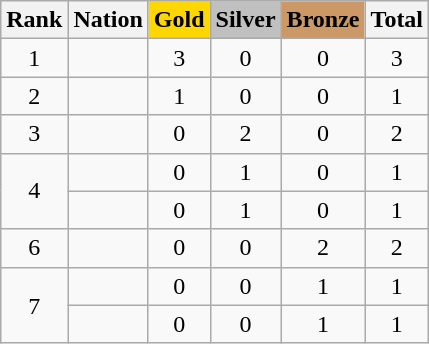<table class="wikitable sortable" style="text-align:center">
<tr>
<th>Rank</th>
<th>Nation</th>
<th style="background-color:gold">Gold</th>
<th style="background-color:silver">Silver</th>
<th style="background-color:#cc9966">Bronze</th>
<th>Total</th>
</tr>
<tr>
<td>1</td>
<td align=left></td>
<td>3</td>
<td>0</td>
<td>0</td>
<td>3</td>
</tr>
<tr>
<td>2</td>
<td align=left></td>
<td>1</td>
<td>0</td>
<td>0</td>
<td>1</td>
</tr>
<tr>
<td>3</td>
<td align=left></td>
<td>0</td>
<td>2</td>
<td>0</td>
<td>2</td>
</tr>
<tr>
<td rowspan=2>4</td>
<td align=left></td>
<td>0</td>
<td>1</td>
<td>0</td>
<td>1</td>
</tr>
<tr>
<td align=left></td>
<td>0</td>
<td>1</td>
<td>0</td>
<td>1</td>
</tr>
<tr>
<td>6</td>
<td align=left></td>
<td>0</td>
<td>0</td>
<td>2</td>
<td>2</td>
</tr>
<tr>
<td rowspan=2>7</td>
<td align=left></td>
<td>0</td>
<td>0</td>
<td>1</td>
<td>1</td>
</tr>
<tr>
<td align=left></td>
<td>0</td>
<td>0</td>
<td>1</td>
<td>1</td>
</tr>
</table>
